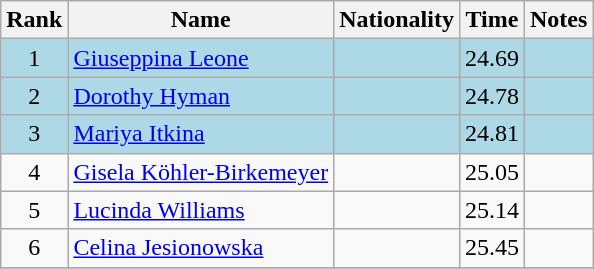<table class="wikitable sortable" style="text-align:center">
<tr>
<th>Rank</th>
<th>Name</th>
<th>Nationality</th>
<th>Time</th>
<th>Notes</th>
</tr>
<tr bgcolor=lightblue>
<td>1</td>
<td align=left><a href='#'>Giuseppina Leone</a></td>
<td align=left></td>
<td>24.69</td>
<td></td>
</tr>
<tr bgcolor=lightblue>
<td>2</td>
<td align=left><a href='#'>Dorothy Hyman</a></td>
<td align=left></td>
<td>24.78</td>
<td></td>
</tr>
<tr bgcolor=lightblue>
<td>3</td>
<td align=left><a href='#'>Mariya Itkina</a></td>
<td align=left></td>
<td>24.81</td>
<td></td>
</tr>
<tr>
<td>4</td>
<td align=left><a href='#'>Gisela Köhler-Birkemeyer</a></td>
<td align=left></td>
<td>25.05</td>
<td></td>
</tr>
<tr>
<td>5</td>
<td align=left><a href='#'>Lucinda Williams</a></td>
<td align=left></td>
<td>25.14</td>
<td></td>
</tr>
<tr>
<td>6</td>
<td align=left><a href='#'>Celina Jesionowska</a></td>
<td align=left></td>
<td>25.45</td>
<td></td>
</tr>
<tr>
</tr>
</table>
